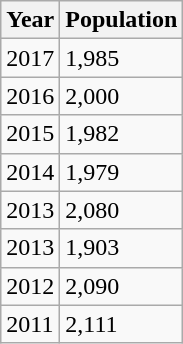<table class="wikitable">
<tr>
<th>Year</th>
<th>Population</th>
</tr>
<tr>
<td>2017</td>
<td>1,985</td>
</tr>
<tr>
<td>2016</td>
<td>2,000</td>
</tr>
<tr>
<td>2015</td>
<td>1,982</td>
</tr>
<tr>
<td>2014</td>
<td>1,979</td>
</tr>
<tr>
<td>2013</td>
<td>2,080</td>
</tr>
<tr>
<td>2013</td>
<td>1,903</td>
</tr>
<tr>
<td>2012</td>
<td>2,090</td>
</tr>
<tr>
<td>2011</td>
<td>2,111</td>
</tr>
</table>
